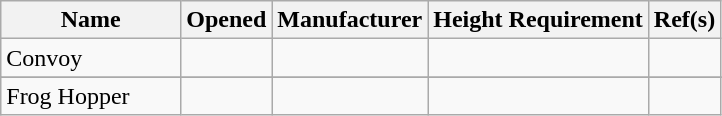<table class="wikitable sortable">
<tr>
<th style="width:25%;">Name</th>
<th>Opened</th>
<th>Manufacturer</th>
<th>Height Requirement</th>
<th>Ref(s)</th>
</tr>
<tr>
<td>Convoy</td>
<td></td>
<td></td>
<td></td>
<td></td>
</tr>
<tr>
</tr>
<tr>
<td>Frog Hopper</td>
<td></td>
<td></td>
<td></td>
<td></td>
</tr>
</table>
